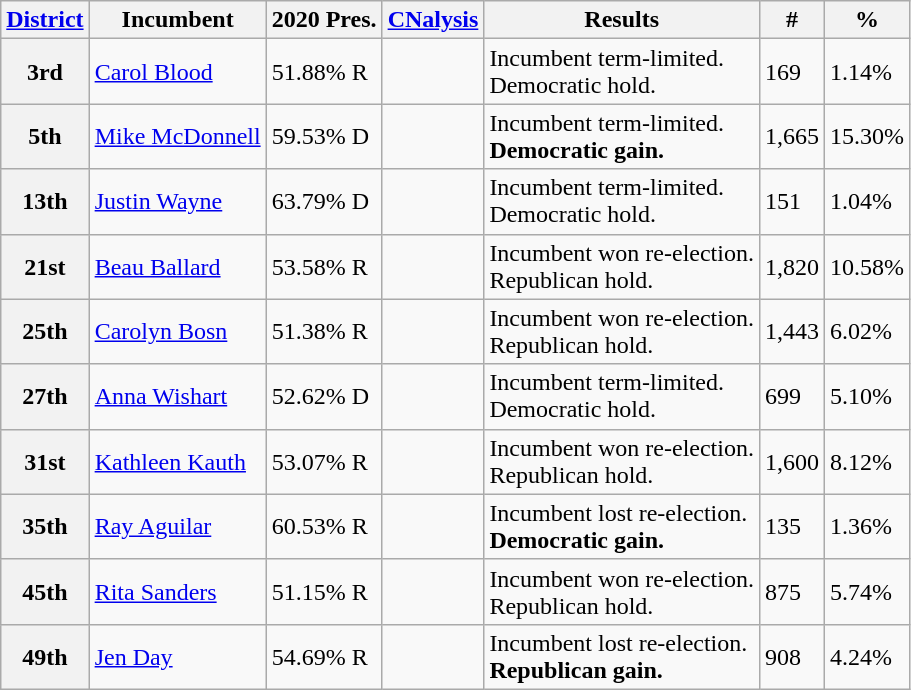<table class="wikitable sortable">
<tr>
<th><a href='#'>District</a></th>
<th>Incumbent</th>
<th>2020 Pres.</th>
<th><a href='#'>CNalysis</a></th>
<th>Results</th>
<th style="text-align:center;" data-sort-type="number">#</th>
<th style="text-align:center;" data-sort-type="number">%</th>
</tr>
<tr>
<th>3rd</th>
<td><a href='#'>Carol Blood</a> </td>
<td data-sort-value="-51.9" >51.88% R</td>
<td></td>
<td>Incumbent term-limited.<br>Democratic hold.</td>
<td>169</td>
<td>1.14%</td>
</tr>
<tr>
<th>5th</th>
<td><a href='#'>Mike McDonnell</a> </td>
<td data-sort-value="-51.9" >59.53% D</td>
<td></td>
<td>Incumbent term-limited.<br><strong>Democratic gain.</strong></td>
<td>1,665</td>
<td>15.30%</td>
</tr>
<tr>
<th>13th</th>
<td><a href='#'>Justin Wayne</a> </td>
<td data-sort-value="-51.9" >63.79% D</td>
<td></td>
<td>Incumbent term-limited.<br>Democratic hold.</td>
<td>151</td>
<td>1.04%</td>
</tr>
<tr>
<th>21st</th>
<td><a href='#'>Beau Ballard</a></td>
<td data-sort-value="-53.58" >53.58% R</td>
<td></td>
<td>Incumbent won re-election.<br>Republican hold.</td>
<td>1,820</td>
<td>10.58%</td>
</tr>
<tr>
<th>25th</th>
<td><a href='#'>Carolyn Bosn</a></td>
<td data-sort-value="-51.38" >51.38% R</td>
<td></td>
<td>Incumbent won re-election.<br>Republican hold.</td>
<td>1,443</td>
<td>6.02%</td>
</tr>
<tr>
<th>27th</th>
<td><a href='#'>Anna Wishart</a></td>
<td data-sort-value="-52.62" >52.62% D</td>
<td></td>
<td>Incumbent term-limited.<br>Democratic hold.</td>
<td>699</td>
<td>5.10%</td>
</tr>
<tr>
<th>31st</th>
<td><a href='#'>Kathleen Kauth</a></td>
<td data-sort-value="-53.07" >53.07% R</td>
<td></td>
<td>Incumbent won re-election.<br>Republican hold.</td>
<td>1,600</td>
<td>8.12%</td>
</tr>
<tr>
<th>35th</th>
<td><a href='#'>Ray Aguilar</a></td>
<td data-sort-value="-60.53" >60.53% R</td>
<td></td>
<td>Incumbent lost re-election.<br><strong>Democratic gain.</strong></td>
<td>135</td>
<td>1.36%</td>
</tr>
<tr>
<th>45th</th>
<td><a href='#'>Rita Sanders</a></td>
<td data-sort-value="-51.15" >51.15% R</td>
<td></td>
<td>Incumbent won re-election.<br>Republican hold.</td>
<td>875</td>
<td>5.74%</td>
</tr>
<tr>
<th>49th</th>
<td><a href='#'>Jen Day</a></td>
<td data-sort-value="-51.75" >54.69% R</td>
<td></td>
<td>Incumbent lost re-election.<br><strong>Republican gain.</strong></td>
<td>908</td>
<td>4.24%</td>
</tr>
</table>
